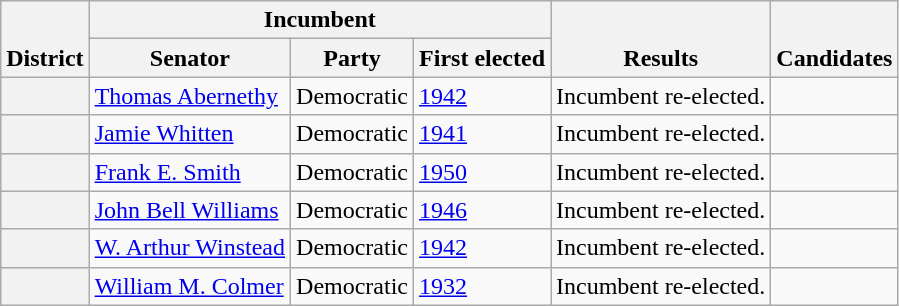<table class=wikitable>
<tr valign=bottom>
<th rowspan=2>District</th>
<th colspan=3>Incumbent</th>
<th rowspan=2>Results</th>
<th rowspan=2>Candidates</th>
</tr>
<tr>
<th>Senator</th>
<th>Party</th>
<th>First elected</th>
</tr>
<tr>
<th></th>
<td><a href='#'>Thomas Abernethy</a></td>
<td>Democratic</td>
<td><a href='#'>1942</a></td>
<td>Incumbent re-elected.</td>
<td nowrap></td>
</tr>
<tr>
<th></th>
<td><a href='#'>Jamie Whitten</a></td>
<td>Democratic</td>
<td><a href='#'>1941 </a></td>
<td>Incumbent re-elected.</td>
<td nowrap></td>
</tr>
<tr>
<th></th>
<td><a href='#'>Frank E. Smith</a></td>
<td>Democratic</td>
<td><a href='#'>1950</a></td>
<td>Incumbent re-elected.</td>
<td nowrap></td>
</tr>
<tr>
<th></th>
<td><a href='#'>John Bell Williams</a></td>
<td>Democratic</td>
<td><a href='#'>1946</a></td>
<td>Incumbent re-elected.</td>
<td nowrap></td>
</tr>
<tr>
<th></th>
<td><a href='#'>W. Arthur Winstead</a></td>
<td>Democratic</td>
<td><a href='#'>1942</a></td>
<td>Incumbent re-elected.</td>
<td nowrap></td>
</tr>
<tr>
<th></th>
<td><a href='#'>William M. Colmer</a></td>
<td>Democratic</td>
<td><a href='#'>1932</a></td>
<td>Incumbent re-elected.</td>
<td nowrap></td>
</tr>
</table>
